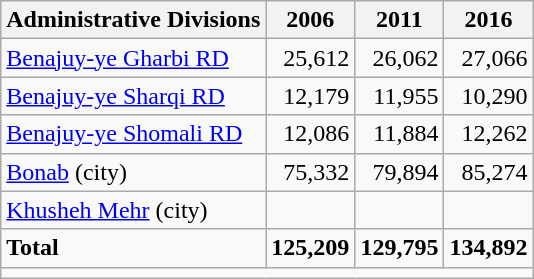<table class="wikitable">
<tr>
<th>Administrative Divisions</th>
<th>2006</th>
<th>2011</th>
<th>2016</th>
</tr>
<tr>
<td><a href='#'>Benajuy-ye Gharbi RD</a></td>
<td style="text-align: right;">25,612</td>
<td style="text-align: right;">26,062</td>
<td style="text-align: right;">27,066</td>
</tr>
<tr>
<td><a href='#'>Benajuy-ye Sharqi RD</a></td>
<td style="text-align: right;">12,179</td>
<td style="text-align: right;">11,955</td>
<td style="text-align: right;">10,290</td>
</tr>
<tr>
<td><a href='#'>Benajuy-ye Shomali RD</a></td>
<td style="text-align: right;">12,086</td>
<td style="text-align: right;">11,884</td>
<td style="text-align: right;">12,262</td>
</tr>
<tr>
<td><a href='#'>Bonab</a> (city)</td>
<td style="text-align: right;">75,332</td>
<td style="text-align: right;">79,894</td>
<td style="text-align: right;">85,274</td>
</tr>
<tr>
<td><a href='#'>Khusheh Mehr</a> (city)</td>
<td style="text-align: right;"></td>
<td style="text-align: right;"></td>
<td style="text-align: right;"></td>
</tr>
<tr>
<td><strong>Total</strong></td>
<td style="text-align: right;"><strong>125,209</strong></td>
<td style="text-align: right;"><strong>129,795</strong></td>
<td style="text-align: right;"><strong>134,892</strong></td>
</tr>
<tr>
<td colspan=4></td>
</tr>
</table>
